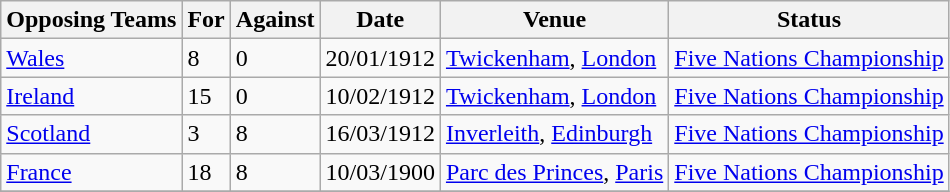<table class="wikitable">
<tr>
<th>Opposing Teams</th>
<th>For</th>
<th>Against</th>
<th>Date</th>
<th>Venue</th>
<th>Status</th>
</tr>
<tr>
<td><a href='#'>Wales</a></td>
<td>8</td>
<td>0</td>
<td>20/01/1912</td>
<td><a href='#'>Twickenham</a>, <a href='#'>London</a></td>
<td><a href='#'>Five Nations Championship</a></td>
</tr>
<tr>
<td><a href='#'>Ireland</a></td>
<td>15</td>
<td>0</td>
<td>10/02/1912</td>
<td><a href='#'>Twickenham</a>, <a href='#'>London</a></td>
<td><a href='#'>Five Nations Championship</a></td>
</tr>
<tr>
<td><a href='#'>Scotland</a></td>
<td>3</td>
<td>8</td>
<td>16/03/1912</td>
<td><a href='#'>Inverleith</a>, <a href='#'>Edinburgh</a></td>
<td><a href='#'>Five Nations Championship</a></td>
</tr>
<tr>
<td><a href='#'>France</a></td>
<td>18</td>
<td>8</td>
<td>10/03/1900</td>
<td><a href='#'>Parc des Princes</a>, <a href='#'>Paris</a></td>
<td><a href='#'>Five Nations Championship</a></td>
</tr>
<tr>
</tr>
</table>
